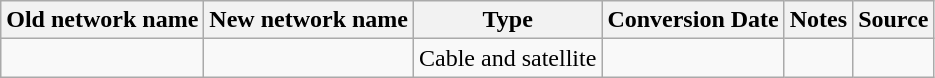<table class="wikitable">
<tr>
<th>Old network name</th>
<th>New network name</th>
<th>Type</th>
<th>Conversion Date</th>
<th>Notes</th>
<th>Source</th>
</tr>
<tr>
<td></td>
<td></td>
<td>Cable and satellite</td>
<td></td>
<td></td>
<td></td>
</tr>
</table>
